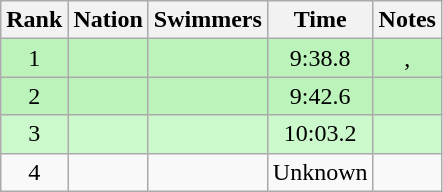<table class="wikitable sortable" style="text-align:center">
<tr>
<th>Rank</th>
<th>Nation</th>
<th>Swimmers</th>
<th>Time</th>
<th>Notes</th>
</tr>
<tr style="background:#bbf3bb;">
<td>1</td>
<td align=left></td>
<td></td>
<td>9:38.8</td>
<td>, </td>
</tr>
<tr style="background:#bbf3bb;">
<td>2</td>
<td align=left></td>
<td></td>
<td>9:42.6</td>
<td></td>
</tr>
<tr style="background:#ccf9cc;">
<td>3</td>
<td align=left></td>
<td></td>
<td>10:03.2</td>
<td></td>
</tr>
<tr>
<td>4</td>
<td align=left></td>
<td></td>
<td>Unknown</td>
<td></td>
</tr>
</table>
